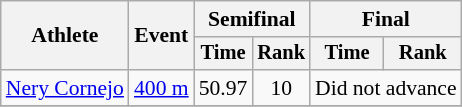<table class=wikitable style=font-size:90%;text-align:center>
<tr>
<th rowspan=2>Athlete</th>
<th rowspan=2>Event</th>
<th colspan=2>Semifinal</th>
<th colspan=2>Final</th>
</tr>
<tr style=font-size:95%>
<th>Time</th>
<th>Rank</th>
<th>Time</th>
<th>Rank</th>
</tr>
<tr>
<td align=left><a href='#'>Nery Cornejo</a></td>
<td align=left><a href='#'>400 m</a></td>
<td>50.97</td>
<td>10</td>
<td colspan="2">Did not advance</td>
</tr>
<tr>
</tr>
</table>
